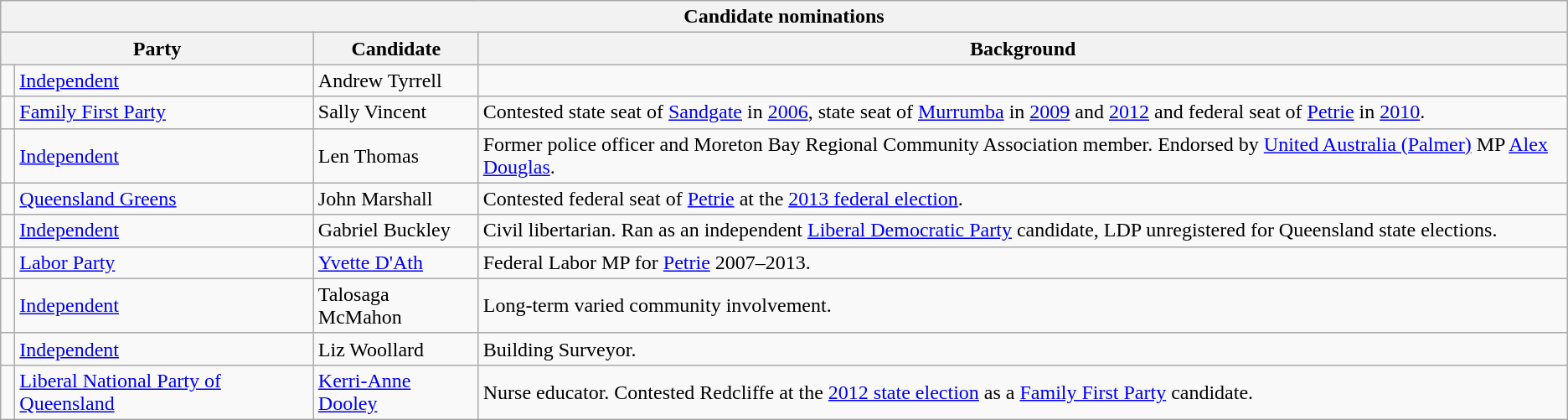<table class="wikitable">
<tr>
<th colspan=4>Candidate nominations</th>
</tr>
<tr>
<th colspan=2>Party</th>
<th>Candidate</th>
<th>Background</th>
</tr>
<tr>
<td> </td>
<td><a href='#'>Independent</a></td>
<td>Andrew Tyrrell</td>
<td></td>
</tr>
<tr>
<td> </td>
<td><a href='#'>Family First Party</a></td>
<td>Sally Vincent</td>
<td>Contested state seat of <a href='#'>Sandgate</a> in <a href='#'>2006</a>, state seat of <a href='#'>Murrumba</a> in <a href='#'>2009</a> and <a href='#'>2012</a> and federal seat of <a href='#'>Petrie</a> in <a href='#'>2010</a>.</td>
</tr>
<tr>
<td> </td>
<td><a href='#'>Independent</a></td>
<td>Len Thomas</td>
<td>Former police officer and Moreton Bay Regional Community Association member. Endorsed by <a href='#'>United Australia (Palmer)</a> MP <a href='#'>Alex Douglas</a>.</td>
</tr>
<tr>
<td> </td>
<td><a href='#'>Queensland Greens</a></td>
<td>John Marshall</td>
<td>Contested federal seat of <a href='#'>Petrie</a> at the <a href='#'>2013 federal election</a>.</td>
</tr>
<tr>
<td> </td>
<td><a href='#'>Independent</a></td>
<td>Gabriel Buckley</td>
<td>Civil libertarian. Ran as an independent <a href='#'>Liberal Democratic Party</a> candidate, LDP unregistered for Queensland state elections.</td>
</tr>
<tr>
<td> </td>
<td><a href='#'>Labor Party</a></td>
<td><a href='#'>Yvette D'Ath</a></td>
<td>Federal Labor MP for <a href='#'>Petrie</a> 2007–2013.</td>
</tr>
<tr>
<td> </td>
<td><a href='#'>Independent</a></td>
<td>Talosaga McMahon</td>
<td>Long-term varied community involvement.</td>
</tr>
<tr>
<td> </td>
<td><a href='#'>Independent</a></td>
<td>Liz Woollard</td>
<td>Building Surveyor.</td>
</tr>
<tr>
<td> </td>
<td><a href='#'>Liberal National Party of Queensland</a></td>
<td><a href='#'>Kerri-Anne Dooley</a></td>
<td>Nurse educator. Contested Redcliffe at the <a href='#'>2012 state election</a> as a <a href='#'>Family First Party</a> candidate.</td>
</tr>
</table>
